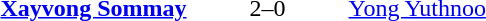<table>
<tr>
<th width=400></th>
<th width=100></th>
<th width=400></th>
</tr>
<tr>
<td align=right><strong><a href='#'>Xayvong Sommay</a> </strong></td>
<td align=center>2–0</td>
<td> <a href='#'>Yong Yuthnoo</a></td>
</tr>
</table>
